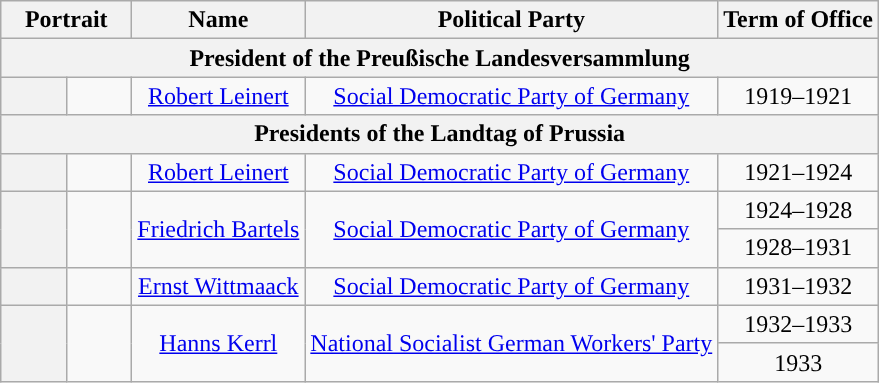<table class="wikitable" style="text-align:center;">
<tr>
<th width=80px colspan=2>Portrait</th>
<th>Name</th>
<th>Political Party</th>
<th>Term of Office</th>
</tr>
<tr>
<th colspan="5">President of the Preußische Landesversammlung</th>
</tr>
<tr>
<th style="background:"></th>
<td></td>
<td><a href='#'>Robert Leinert</a></td>
<td><a href='#'>Social Democratic Party of Germany</a></td>
<td>1919–1921</td>
</tr>
<tr>
<th colspan="5">Presidents of the Landtag of Prussia</th>
</tr>
<tr>
<th style="background:"></th>
<td></td>
<td><a href='#'>Robert Leinert</a></td>
<td><a href='#'>Social Democratic Party of Germany</a></td>
<td>1921–1924</td>
</tr>
<tr>
<th rowspan="2" style="background:"></th>
<td rowspan="2"></td>
<td rowspan="2"><a href='#'>Friedrich Bartels</a></td>
<td rowspan="2"><a href='#'>Social Democratic Party of Germany</a></td>
<td>1924–1928</td>
</tr>
<tr>
<td>1928–1931</td>
</tr>
<tr>
<th style="background:"></th>
<td></td>
<td><a href='#'>Ernst Wittmaack</a></td>
<td><a href='#'>Social Democratic Party of Germany</a></td>
<td>1931–1932</td>
</tr>
<tr>
<th rowspan="2" style="background:"></th>
<td rowspan="2"></td>
<td rowspan="2"><a href='#'>Hanns Kerrl</a></td>
<td rowspan="2"><a href='#'>National Socialist German Workers' Party</a></td>
<td>1932–1933</td>
</tr>
<tr>
<td>1933</td>
</tr>
</table>
